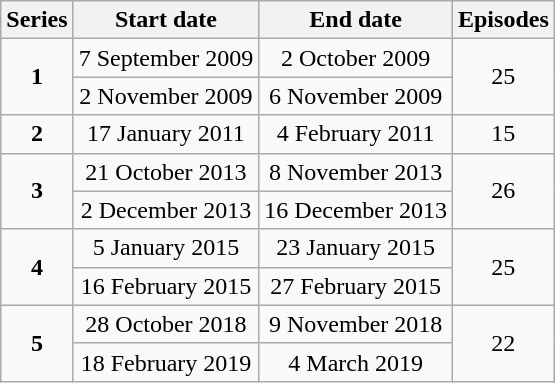<table class="wikitable" style="text-align:center;">
<tr>
<th>Series</th>
<th>Start date</th>
<th>End date</th>
<th>Episodes</th>
</tr>
<tr>
<td rowspan="2"><strong>1</strong></td>
<td>7 September 2009</td>
<td>2 October 2009</td>
<td rowspan="2">25</td>
</tr>
<tr>
<td>2 November 2009</td>
<td>6 November 2009</td>
</tr>
<tr>
<td><strong>2</strong></td>
<td>17 January 2011</td>
<td>4 February 2011</td>
<td>15</td>
</tr>
<tr>
<td rowspan="2"><strong>3</strong></td>
<td>21 October 2013</td>
<td>8 November 2013</td>
<td rowspan="2">26</td>
</tr>
<tr>
<td>2 December 2013</td>
<td>16 December 2013</td>
</tr>
<tr>
<td rowspan="2"><strong>4</strong></td>
<td>5 January 2015</td>
<td>23 January 2015</td>
<td rowspan="2">25</td>
</tr>
<tr>
<td>16 February 2015</td>
<td>27 February 2015</td>
</tr>
<tr>
<td rowspan="2"><strong>5</strong></td>
<td>28 October 2018</td>
<td>9 November 2018</td>
<td rowspan="2">22</td>
</tr>
<tr>
<td>18 February 2019</td>
<td>4 March 2019</td>
</tr>
</table>
